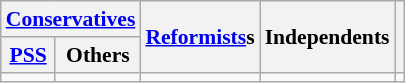<table class="wikitable" style="font-size:90%;text-align:center;">
<tr>
<th colspan="2"><a href='#'>Conservatives</a></th>
<th rowspan="2"><a href='#'>Reformists</a>s</th>
<th rowspan="2">Independents</th>
<th rowspan="2"></th>
</tr>
<tr>
<th><a href='#'>PSS</a></th>
<th>Others</th>
</tr>
<tr>
<td></td>
<td></td>
<td></td>
<td></td>
<td></td>
</tr>
</table>
